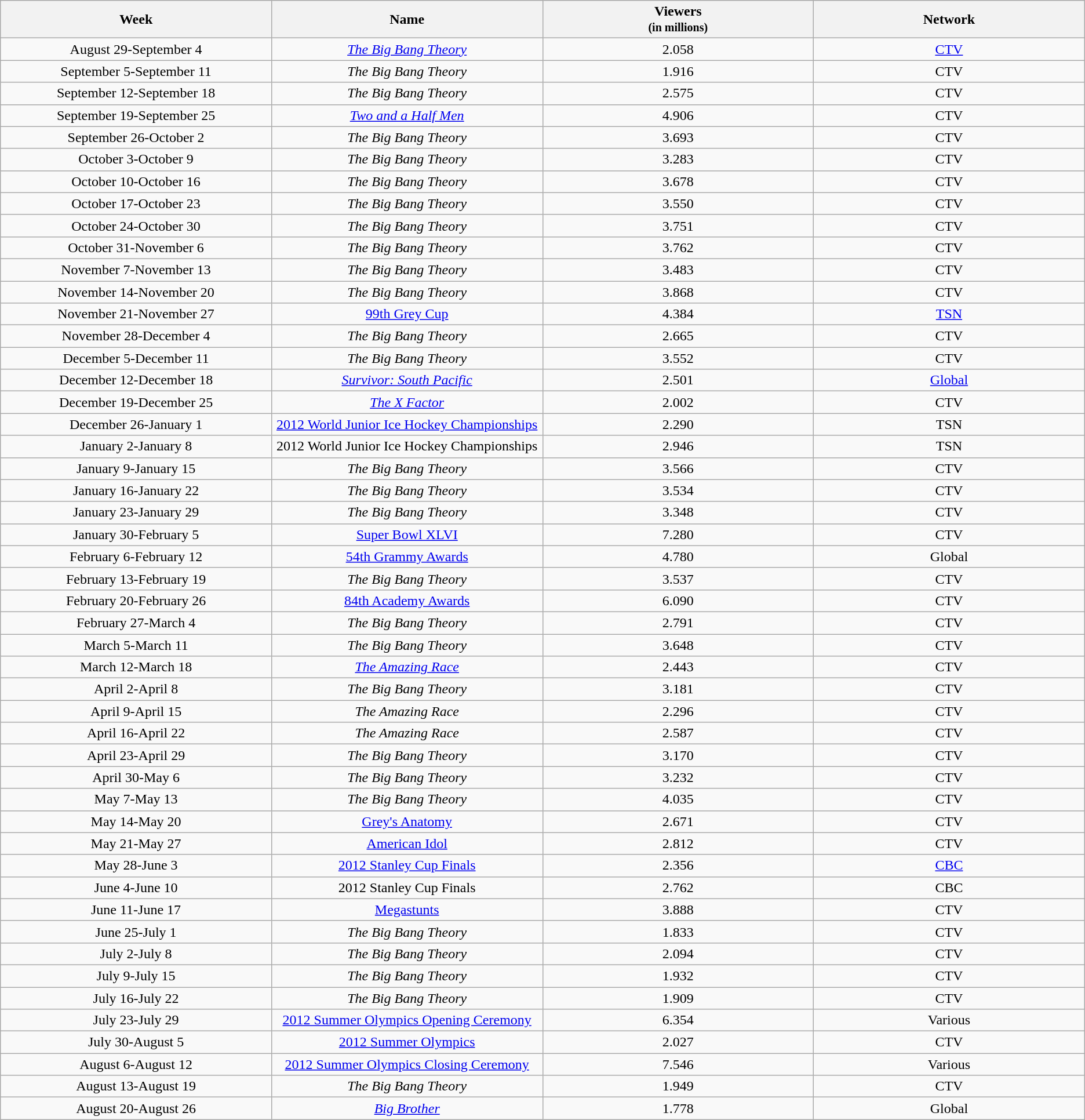<table class="wikitable sortable">
<tr>
<th width="12%">Week</th>
<th width="12%">Name</th>
<th width="12%">Viewers<br><small>(in millions)</small></th>
<th width="12%">Network</th>
</tr>
<tr align="center">
<td colspan="1" align=center>August 29-September 4</td>
<td colspan="1" align=center><em><a href='#'>The Big Bang Theory</a></em></td>
<td colspan="1" align=center>2.058</td>
<td colspan="1" align=center><a href='#'>CTV</a></td>
</tr>
<tr align="center">
<td colspan="1" align=center>September 5-September 11</td>
<td colspan="1" align=center><em>The Big Bang Theory</em></td>
<td colspan="1" align=center>1.916</td>
<td colspan="1" align=center>CTV</td>
</tr>
<tr align="center">
<td colspan="1" align=center>September 12-September 18</td>
<td colspan="1" align=center><em>The Big Bang Theory</em></td>
<td colspan="1" align=center>2.575</td>
<td colspan="1" align=center>CTV</td>
</tr>
<tr align="center">
<td colspan="1" align=center>September 19-September 25</td>
<td colspan="1" align=center><em><a href='#'>Two and a Half Men</a></em></td>
<td colspan="1" align=center>4.906</td>
<td colspan="1" align=center>CTV</td>
</tr>
<tr align="center">
<td colspan="1" align=center>September 26-October 2</td>
<td colspan="1" align=center><em>The Big Bang Theory</em></td>
<td colspan="1" align=center>3.693</td>
<td colspan="1" align=center>CTV</td>
</tr>
<tr align="center">
<td colspan="1" align=center>October 3-October 9</td>
<td colspan="1" align=center><em>The Big Bang Theory</em></td>
<td colspan="1" align=center>3.283</td>
<td colspan="1" align=center>CTV</td>
</tr>
<tr align="center">
<td colspan="1" align=center>October 10-October 16</td>
<td colspan="1" align=center><em>The Big Bang Theory</em></td>
<td colspan="1" align=center>3.678</td>
<td colspan="1" align=center>CTV</td>
</tr>
<tr align="center">
<td colspan="1" align=center>October 17-October 23</td>
<td colspan="1" align=center><em>The Big Bang Theory</em></td>
<td colspan="1" align=center>3.550</td>
<td colspan="1" align=center>CTV</td>
</tr>
<tr align="center">
<td colspan="1" align=center>October 24-October 30</td>
<td colspan="1" align=center><em>The Big Bang Theory</em></td>
<td colspan="1" align=center>3.751</td>
<td colspan="1" align=center>CTV</td>
</tr>
<tr align="center">
<td colspan="1" align=center>October 31-November 6</td>
<td colspan="1" align=center><em>The Big Bang Theory</em></td>
<td colspan="1" align=center>3.762</td>
<td colspan="1" align=center>CTV</td>
</tr>
<tr align="center">
<td colspan="1" align=center>November 7-November 13</td>
<td colspan="1" align=center><em>The Big Bang Theory</em></td>
<td colspan="1" align=center>3.483</td>
<td colspan="1" align=center>CTV</td>
</tr>
<tr align="center">
<td colspan="1" align=center>November 14-November 20</td>
<td colspan="1" align=center><em>The Big Bang Theory</em></td>
<td colspan="1" align=center>3.868</td>
<td colspan="1" align=center>CTV</td>
</tr>
<tr align="center">
<td colspan="1" align=center>November 21-November 27</td>
<td colspan="1" align=center><a href='#'>99th Grey Cup</a></td>
<td colspan="1" align=center>4.384</td>
<td colspan="1" align=center><a href='#'>TSN</a></td>
</tr>
<tr align="center">
<td colspan="1" align=center>November 28-December 4</td>
<td colspan="1" align=center><em>The Big Bang Theory</em></td>
<td colspan="1" align=center>2.665</td>
<td colspan="1" align=center>CTV</td>
</tr>
<tr align="center">
<td colspan="1" align=center>December 5-December 11</td>
<td colspan="1" align=center><em>The Big Bang Theory</em></td>
<td colspan="1" align=center>3.552</td>
<td colspan="1" align=center>CTV</td>
</tr>
<tr align="center">
<td colspan="1" align=center>December 12-December 18</td>
<td colspan="1" align=center><em><a href='#'>Survivor: South Pacific</a></em></td>
<td colspan="1" align=center>2.501</td>
<td colspan="1" align=center><a href='#'>Global</a></td>
</tr>
<tr align="center">
<td colspan="1" align=center>December 19-December 25</td>
<td colspan="1" align=center><em><a href='#'>The X Factor</a></em></td>
<td colspan="1" align=center>2.002</td>
<td colspan="1" align=center>CTV</td>
</tr>
<tr align="center">
<td colspan="1" align=center>December 26-January 1</td>
<td colspan="1" align=center><a href='#'>2012 World Junior Ice Hockey Championships</a></td>
<td colspan="1" align=center>2.290</td>
<td colspan="1" align=center>TSN</td>
</tr>
<tr align="center">
<td colspan="1" align=center>January 2-January 8</td>
<td colspan="1" align=center>2012 World Junior Ice Hockey Championships</td>
<td colspan="1" align=center>2.946</td>
<td colspan="1" align=center>TSN</td>
</tr>
<tr align="center">
<td colspan="1" align=center>January 9-January 15</td>
<td colspan="1" align=center><em>The Big Bang Theory</em></td>
<td colspan="1" align=center>3.566</td>
<td colspan="1" align=center>CTV</td>
</tr>
<tr align="center">
<td colspan="1" align=center>January 16-January 22</td>
<td colspan="1" align=center><em>The Big Bang Theory</em></td>
<td colspan="1" align=center>3.534</td>
<td colspan="1" align=center>CTV</td>
</tr>
<tr align="center">
<td colspan="1" align=center>January 23-January 29</td>
<td colspan="1" align=center><em>The Big Bang Theory</em></td>
<td colspan="1" align=center>3.348</td>
<td colspan="1" align=center>CTV</td>
</tr>
<tr align="center">
<td colspan="1" align=center>January 30-February 5</td>
<td colspan="1" align=center><a href='#'>Super Bowl XLVI</a></td>
<td colspan="1" align=center>7.280</td>
<td colspan="1" align=center>CTV</td>
</tr>
<tr align="center">
<td colspan="1" align=center>February 6-February 12</td>
<td colspan="1" align=center><a href='#'>54th Grammy Awards</a></td>
<td colspan="1" align=center>4.780</td>
<td colspan="1" align=center>Global</td>
</tr>
<tr align="center">
<td colspan="1" align=center>February 13-February 19</td>
<td colspan="1" align=center><em>The Big Bang Theory</em></td>
<td colspan="1" align=center>3.537</td>
<td colspan="1" align=center>CTV</td>
</tr>
<tr align="center">
<td colspan="1" align=center>February 20-February 26</td>
<td colspan="1" align=center><a href='#'>84th Academy Awards</a></td>
<td colspan="1" align=center>6.090</td>
<td colspan="1" align=center>CTV</td>
</tr>
<tr align="center">
<td colspan="1" align=center>February 27-March 4</td>
<td colspan="1" align=center><em>The Big Bang Theory</em></td>
<td colspan="1" align=center>2.791</td>
<td colspan="1" align=center>CTV</td>
</tr>
<tr align="center">
<td colspan="1" align=center>March 5-March 11</td>
<td colspan="1" align=center><em>The Big Bang Theory</em></td>
<td colspan="1" align=center>3.648</td>
<td colspan="1" align=center>CTV</td>
</tr>
<tr align="center">
<td colspan="1" align=center>March 12-March 18</td>
<td colspan="1" align=center><em><a href='#'>The Amazing Race</a></em></td>
<td colspan="1" align=center>2.443</td>
<td colspan="1" align=center>CTV</td>
</tr>
<tr align="center">
<td colspan="1" align=center>April 2-April 8</td>
<td colspan="1" align=center><em>The Big Bang Theory</em></td>
<td colspan="1" align=center>3.181</td>
<td colspan="1" align=center>CTV</td>
</tr>
<tr align="center">
<td colspan="1" align=center>April 9-April 15</td>
<td colspan="1" align=center><em>The Amazing Race</em></td>
<td colspan="1" align=center>2.296</td>
<td colspan="1" align=center>CTV</td>
</tr>
<tr align="center">
<td colspan="1" align=center>April 16-April 22</td>
<td colspan="1" align=center><em>The Amazing Race</em></td>
<td colspan="1" align=center>2.587</td>
<td colspan="1" align=center>CTV</td>
</tr>
<tr align="center">
<td colspan="1" align=center>April 23-April 29</td>
<td colspan="1" align=center><em>The Big Bang Theory</em></td>
<td colspan="1" align=center>3.170</td>
<td colspan="1" align=center>CTV</td>
</tr>
<tr align="center">
<td colspan="1" align=center>April 30-May 6</td>
<td colspan="1" align=center><em>The Big Bang Theory</em></td>
<td colspan="1" align=center>3.232</td>
<td colspan="1" align=center>CTV</td>
</tr>
<tr align="center">
<td colspan="1" align=center>May 7-May 13</td>
<td colspan="1" align=center><em>The Big Bang Theory</em></td>
<td colspan="1" align=center>4.035</td>
<td colspan="1" align=center>CTV</td>
</tr>
<tr align="center">
<td colspan="1" align=center>May 14-May 20</td>
<td colspan="1" align=center><a href='#'>Grey's Anatomy</a></td>
<td colspan="1" align=center>2.671</td>
<td colspan="1" align=center>CTV</td>
</tr>
<tr align="center">
<td colspan="1" align=center>May 21-May 27</td>
<td colspan="1" align=center><a href='#'>American Idol</a></td>
<td colspan="1" align=center>2.812</td>
<td colspan="1" align=center>CTV</td>
</tr>
<tr align="center">
<td colspan="1" align=center>May 28-June 3</td>
<td colspan="1" align=center><a href='#'>2012 Stanley Cup Finals</a></td>
<td colspan="1" align=center>2.356</td>
<td colspan="1" align=center><a href='#'>CBC</a></td>
</tr>
<tr align="center">
<td colspan="1" align=center>June 4-June 10</td>
<td colspan="1" align=center>2012 Stanley Cup Finals</td>
<td colspan="1" align=center>2.762</td>
<td colspan="1" align=center>CBC</td>
</tr>
<tr align="center">
<td colspan="1" align=center>June 11-June 17</td>
<td colspan="1" align=center><a href='#'>Megastunts</a></td>
<td colspan="1" align=center>3.888</td>
<td colspan="1" align=center>CTV</td>
</tr>
<tr align="center">
<td colspan="1" align=center>June 25-July 1</td>
<td colspan="1" align=center><em>The Big Bang Theory</em></td>
<td colspan="1" align=center>1.833</td>
<td colspan="1" align=center>CTV</td>
</tr>
<tr align="center">
<td colspan="1" align=center>July 2-July 8</td>
<td colspan="1" align=center><em>The Big Bang Theory</em></td>
<td colspan="1" align=center>2.094</td>
<td colspan="1" align=center>CTV</td>
</tr>
<tr align="center">
<td colspan="1" align=center>July 9-July 15</td>
<td colspan="1" align=center><em>The Big Bang Theory</em></td>
<td colspan="1" align=center>1.932</td>
<td colspan="1" align=center>CTV</td>
</tr>
<tr align="center">
<td colspan="1" align=center>July 16-July 22</td>
<td colspan="1" align=center><em>The Big Bang Theory</em></td>
<td colspan="1" align=center>1.909</td>
<td colspan="1" align=center>CTV</td>
</tr>
<tr align="center">
<td colspan="1" align=center>July 23-July 29</td>
<td colspan="1" align=center><a href='#'>2012 Summer Olympics Opening Ceremony</a></td>
<td colspan="1" align=center>6.354</td>
<td colspan="1" align=center>Various</td>
</tr>
<tr align="center">
<td colspan="1" align=center>July 30-August 5</td>
<td colspan="1" align=center><a href='#'>2012 Summer Olympics</a></td>
<td colspan="1" align=center>2.027</td>
<td colspan="1" align=center>CTV</td>
</tr>
<tr align="center">
<td colspan="1" align=center>August 6-August 12</td>
<td colspan="1" align=center><a href='#'>2012 Summer Olympics Closing Ceremony</a></td>
<td colspan="1" align=center>7.546</td>
<td colspan="1" align=center>Various</td>
</tr>
<tr align="center">
<td colspan="1" align=center>August 13-August 19</td>
<td colspan="1" align=center><em>The Big Bang Theory</em></td>
<td colspan="1" align=center>1.949</td>
<td colspan="1" align=center>CTV</td>
</tr>
<tr align="center">
<td colspan="1" align=center>August 20-August 26</td>
<td colspan="1" align=center><em><a href='#'>Big Brother</a></em></td>
<td colspan="1" align=center>1.778</td>
<td colspan="1" align=center>Global</td>
</tr>
</table>
